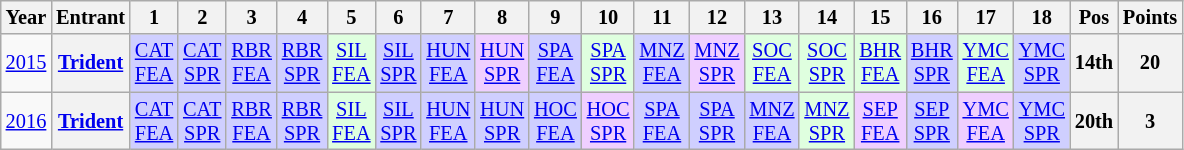<table class="wikitable" style="text-align:center; font-size:85%">
<tr>
<th>Year</th>
<th>Entrant</th>
<th>1</th>
<th>2</th>
<th>3</th>
<th>4</th>
<th>5</th>
<th>6</th>
<th>7</th>
<th>8</th>
<th>9</th>
<th>10</th>
<th>11</th>
<th>12</th>
<th>13</th>
<th>14</th>
<th>15</th>
<th>16</th>
<th>17</th>
<th>18</th>
<th>Pos</th>
<th>Points</th>
</tr>
<tr>
<td><a href='#'>2015</a></td>
<th><a href='#'>Trident</a></th>
<td style="background:#CFCFFF;"><a href='#'>CAT<br>FEA</a><br></td>
<td style="background:#CFCFFF;"><a href='#'>CAT<br>SPR</a><br></td>
<td style="background:#CFCFFF;"><a href='#'>RBR<br>FEA</a><br></td>
<td style="background:#CFCFFF;"><a href='#'>RBR<br>SPR</a><br></td>
<td style="background:#DFFFDF;"><a href='#'>SIL<br>FEA</a><br></td>
<td style="background:#CFCFFF;"><a href='#'>SIL<br>SPR</a><br></td>
<td style="background:#CFCFFF;"><a href='#'>HUN<br>FEA</a><br></td>
<td style="background:#EFCFFF;"><a href='#'>HUN<br>SPR</a><br></td>
<td style="background:#CFCFFF;"><a href='#'>SPA<br>FEA</a><br></td>
<td style="background:#DFFFDF;"><a href='#'>SPA<br>SPR</a><br></td>
<td style="background:#CFCFFF;"><a href='#'>MNZ<br>FEA</a><br></td>
<td style="background:#EFCFFF;"><a href='#'>MNZ<br>SPR</a><br></td>
<td style="background:#DFFFDF;"><a href='#'>SOC<br>FEA</a><br></td>
<td style="background:#DFFFDF;"><a href='#'>SOC<br>SPR</a><br></td>
<td style="background:#DFFFDF;"><a href='#'>BHR<br>FEA</a><br></td>
<td style="background:#CFCFFF;"><a href='#'>BHR<br>SPR</a><br></td>
<td style="background:#DFFFDF;"><a href='#'>YMC<br>FEA</a><br></td>
<td style="background:#CFCFFF;"><a href='#'>YMC<br>SPR</a><br></td>
<th>14th</th>
<th>20</th>
</tr>
<tr>
<td><a href='#'>2016</a></td>
<th><a href='#'>Trident</a></th>
<td style="background:#CFCFFF;"><a href='#'>CAT<br>FEA</a><br></td>
<td style="background:#CFCFFF;"><a href='#'>CAT<br>SPR</a><br></td>
<td style="background:#CFCFFF;"><a href='#'>RBR<br>FEA</a><br></td>
<td style="background:#CFCFFF;"><a href='#'>RBR<br>SPR</a><br></td>
<td style="background:#DFFFDF;"><a href='#'>SIL<br>FEA</a><br></td>
<td style="background:#CFCFFF;"><a href='#'>SIL<br>SPR</a><br></td>
<td style="background:#CFCFFF;"><a href='#'>HUN<br>FEA</a><br></td>
<td style="background:#CFCFFF;"><a href='#'>HUN<br>SPR</a><br></td>
<td style="background:#CFCFFF;"><a href='#'>HOC<br>FEA</a><br></td>
<td style="background:#EFCFFF;"><a href='#'>HOC<br>SPR</a><br></td>
<td style="background:#CFCFFF;"><a href='#'>SPA<br>FEA</a><br></td>
<td style="background:#CFCFFF;"><a href='#'>SPA<br>SPR</a><br></td>
<td style="background:#CFCFFF;"><a href='#'>MNZ<br>FEA</a><br></td>
<td style="background:#DFFFDF;"><a href='#'>MNZ<br>SPR</a><br></td>
<td style="background:#EFCFFF;"><a href='#'>SEP<br>FEA</a><br></td>
<td style="background:#CFCFFF;"><a href='#'>SEP<br>SPR</a><br></td>
<td style="background:#EFCFFF;"><a href='#'>YMC<br>FEA</a><br></td>
<td style="background:#CFCFFF;"><a href='#'>YMC<br>SPR</a><br></td>
<th>20th</th>
<th>3</th>
</tr>
</table>
